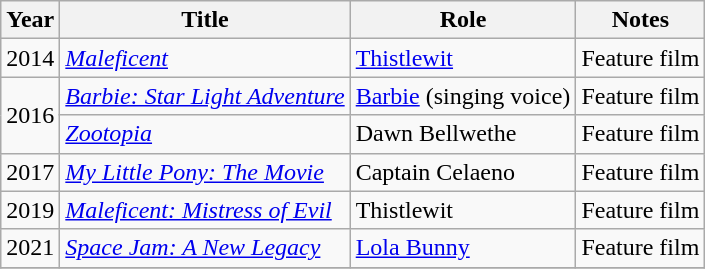<table class="wikitable plainrowheaders sortable">
<tr>
<th scope="col">Year</th>
<th scope="col">Title</th>
<th scope="col">Role</th>
<th scope="col" class="unsortable">Notes</th>
</tr>
<tr>
<td>2014</td>
<td><em><a href='#'>Maleficent</a></em></td>
<td><a href='#'>Thistlewit</a></td>
<td>Feature film</td>
</tr>
<tr>
<td rowspan=2>2016</td>
<td><em><a href='#'>Barbie: Star Light Adventure</a></em></td>
<td><a href='#'>Barbie</a> (singing voice)</td>
<td>Feature film</td>
</tr>
<tr>
<td><em><a href='#'>Zootopia</a></em></td>
<td>Dawn Bellwethe</td>
<td>Feature film</td>
</tr>
<tr>
<td>2017</td>
<td><em><a href='#'>My Little Pony: The Movie</a></em></td>
<td>Captain Celaeno</td>
<td>Feature film</td>
</tr>
<tr>
<td>2019</td>
<td><em><a href='#'>Maleficent: Mistress of Evil</a></em></td>
<td>Thistlewit</td>
<td>Feature film</td>
</tr>
<tr>
<td>2021</td>
<td><em><a href='#'>Space Jam: A New Legacy</a></em></td>
<td><a href='#'>Lola Bunny</a></td>
<td>Feature film</td>
</tr>
<tr>
</tr>
</table>
